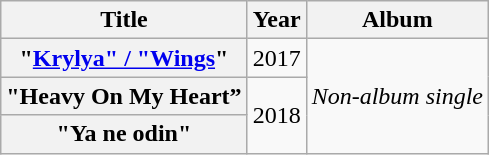<table class="wikitable plainrowheaders" style="text-align:center;">
<tr>
<th scope="col" rowspan="1">Title</th>
<th scope="col" rowspan="1">Year</th>
<th scope="col" rowspan="1">Album</th>
</tr>
<tr>
<th scope="row">"<a href='#'>Krylya" / "Wings</a>"</th>
<td rowspan="1">2017</td>
<td rowspan="3"><em>Non-album single</em></td>
</tr>
<tr>
<th scope="row">"Heavy On My Heart”</th>
<td rowspan="2">2018</td>
</tr>
<tr>
<th scope="row">"Ya ne odin"</th>
</tr>
</table>
